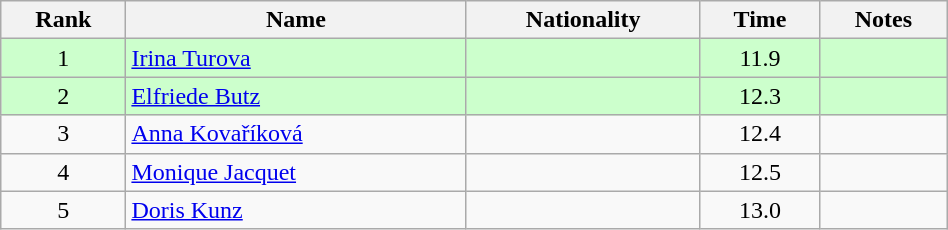<table class="wikitable sortable" style="text-align:center;width: 50%">
<tr>
<th>Rank</th>
<th>Name</th>
<th>Nationality</th>
<th>Time</th>
<th>Notes</th>
</tr>
<tr bgcolor=ccffcc>
<td>1</td>
<td align=left><a href='#'>Irina Turova</a></td>
<td align=left></td>
<td>11.9</td>
<td></td>
</tr>
<tr bgcolor=ccffcc>
<td>2</td>
<td align=left><a href='#'>Elfriede Butz</a></td>
<td align=left></td>
<td>12.3</td>
<td></td>
</tr>
<tr>
<td>3</td>
<td align=left><a href='#'>Anna Kovaříková</a></td>
<td align=left></td>
<td>12.4</td>
<td></td>
</tr>
<tr>
<td>4</td>
<td align=left><a href='#'>Monique Jacquet</a></td>
<td align=left></td>
<td>12.5</td>
<td></td>
</tr>
<tr>
<td>5</td>
<td align=left><a href='#'>Doris Kunz</a></td>
<td align=left></td>
<td>13.0</td>
<td></td>
</tr>
</table>
